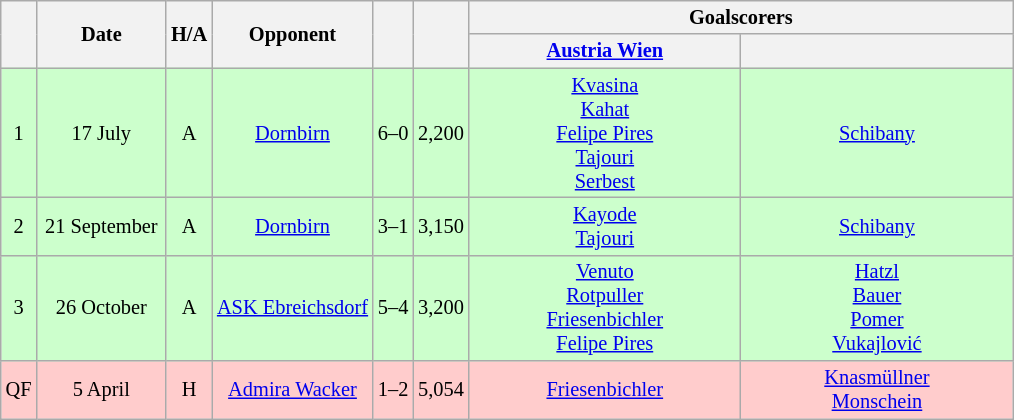<table class="wikitable" Style="text-align: center;font-size:85%">
<tr>
<th rowspan="2"></th>
<th rowspan="2" style="width:80px">Date</th>
<th rowspan="2">H/A</th>
<th rowspan="2">Opponent</th>
<th rowspan="2"><br></th>
<th rowspan="2"></th>
<th colspan="2">Goalscorers</th>
</tr>
<tr>
<th style="width:175px"><a href='#'>Austria Wien</a></th>
<th style="width:175px"></th>
</tr>
<tr style="background:#cfc">
<td>1</td>
<td>17 July</td>
<td>A</td>
<td><a href='#'>Dornbirn</a></td>
<td>6–0</td>
<td>2,200</td>
<td><a href='#'>Kvasina</a> <br><a href='#'>Kahat</a>  <br> <a href='#'>Felipe Pires</a>  <br> <a href='#'>Tajouri</a>  <br> <a href='#'>Serbest</a> </td>
<td><a href='#'>Schibany</a> </td>
</tr>
<tr style="background:#cfc">
<td>2</td>
<td>21 September</td>
<td>A</td>
<td><a href='#'>Dornbirn</a></td>
<td>3–1 </td>
<td>3,150</td>
<td><a href='#'>Kayode</a>  <br> <a href='#'>Tajouri</a> </td>
<td><a href='#'>Schibany</a> </td>
</tr>
<tr style="background:#cfc">
<td>3</td>
<td>26 October</td>
<td>A</td>
<td><a href='#'>ASK Ebreichsdorf</a></td>
<td>5–4 </td>
<td>3,200</td>
<td><a href='#'>Venuto</a>  <br> <a href='#'>Rotpuller</a>  <br> <a href='#'>Friesenbichler</a>  <br> <a href='#'>Felipe Pires</a> </td>
<td><a href='#'>Hatzl</a>  <br> <a href='#'>Bauer</a>  <br> <a href='#'>Pomer</a>  <br> <a href='#'>Vukajlović</a> </td>
</tr>
<tr style="background:#fcc">
<td>QF</td>
<td>5 April</td>
<td>H</td>
<td><a href='#'>Admira Wacker</a></td>
<td>1–2</td>
<td>5,054</td>
<td><a href='#'>Friesenbichler</a> </td>
<td><a href='#'>Knasmüllner</a>  <br> <a href='#'>Monschein</a> </td>
</tr>
</table>
